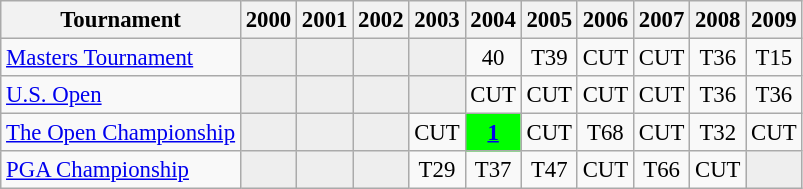<table class="wikitable" style="font-size:95%;text-align:center;">
<tr>
<th>Tournament</th>
<th>2000</th>
<th>2001</th>
<th>2002</th>
<th>2003</th>
<th>2004</th>
<th>2005</th>
<th>2006</th>
<th>2007</th>
<th>2008</th>
<th>2009</th>
</tr>
<tr>
<td align=left><a href='#'>Masters Tournament</a></td>
<td style="background:#eeeeee;"></td>
<td style="background:#eeeeee;"></td>
<td style="background:#eeeeee;"></td>
<td style="background:#eeeeee;"></td>
<td>40</td>
<td>T39</td>
<td>CUT</td>
<td>CUT</td>
<td>T36</td>
<td>T15</td>
</tr>
<tr>
<td align=left><a href='#'>U.S. Open</a></td>
<td style="background:#eeeeee;"></td>
<td style="background:#eeeeee;"></td>
<td style="background:#eeeeee;"></td>
<td style="background:#eeeeee;"></td>
<td>CUT</td>
<td>CUT</td>
<td>CUT</td>
<td>CUT</td>
<td>T36</td>
<td>T36</td>
</tr>
<tr>
<td align=left><a href='#'>The Open Championship</a></td>
<td style="background:#eeeeee;"></td>
<td style="background:#eeeeee;"></td>
<td style="background:#eeeeee;"></td>
<td>CUT</td>
<td style="background:lime;"><strong><a href='#'>1</a></strong></td>
<td>CUT</td>
<td>T68</td>
<td>CUT</td>
<td>T32</td>
<td>CUT</td>
</tr>
<tr>
<td align=left><a href='#'>PGA Championship</a></td>
<td style="background:#eeeeee;"></td>
<td style="background:#eeeeee;"></td>
<td style="background:#eeeeee;"></td>
<td>T29</td>
<td>T37</td>
<td>T47</td>
<td>CUT</td>
<td>T66</td>
<td>CUT</td>
<td style="background:#eeeeee;"></td>
</tr>
</table>
